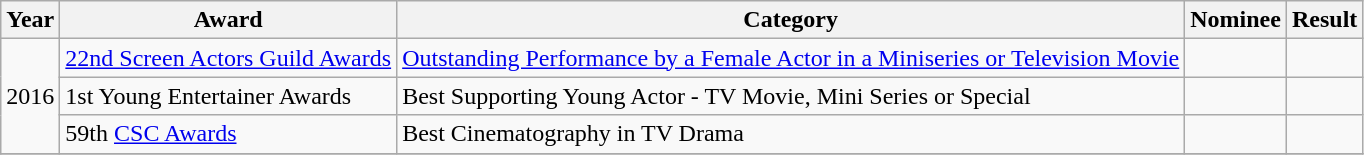<table class="wikitable sortable">
<tr>
<th>Year</th>
<th>Award</th>
<th>Category</th>
<th>Nominee</th>
<th>Result</th>
</tr>
<tr>
<td rowspan="3">2016</td>
<td><a href='#'>22nd Screen Actors Guild Awards</a></td>
<td><a href='#'>Outstanding Performance by a Female Actor in a Miniseries or Television Movie</a></td>
<td></td>
<td></td>
</tr>
<tr>
<td>1st Young Entertainer Awards</td>
<td>Best Supporting Young Actor - TV Movie, Mini Series or Special</td>
<td></td>
<td></td>
</tr>
<tr>
<td>59th <a href='#'>CSC Awards</a></td>
<td>Best Cinematography in TV Drama</td>
<td></td>
<td></td>
</tr>
<tr>
</tr>
</table>
